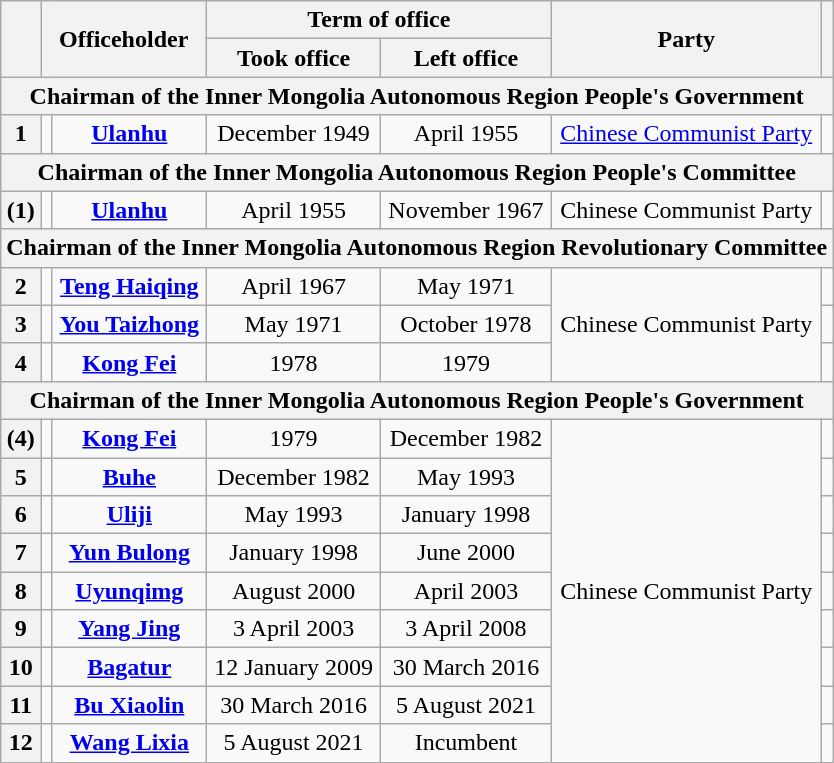<table class="wikitable" style="text-align:center">
<tr>
<th rowspan="2"></th>
<th colspan="2" rowspan="2">Officeholder</th>
<th colspan="2">Term of office</th>
<th rowspan="2">Party</th>
<th rowspan="2"></th>
</tr>
<tr>
<th>Took office</th>
<th>Left office</th>
</tr>
<tr>
<th colspan="7">Chairman of the <strong>Inner Mongolia Autonomous Region</strong> People's Government</th>
</tr>
<tr>
<th>1</th>
<td></td>
<td><strong><a href='#'>Ulanhu</a></strong><br></td>
<td>December 1949</td>
<td>April 1955</td>
<td><a href='#'>Chinese Communist Party</a></td>
<td></td>
</tr>
<tr>
<th colspan="7">Chairman of the Inner Mongolia Autonomous Region People's Committee</th>
</tr>
<tr>
<th>(1)</th>
<td></td>
<td><strong><a href='#'>Ulanhu</a></strong><br></td>
<td>April 1955</td>
<td>November 1967</td>
<td>Chinese Communist Party</td>
<td></td>
</tr>
<tr>
<th colspan="7"><strong>Chairman of the Inner Mongolia Autonomous Region Revolutionary Committee</strong></th>
</tr>
<tr>
<th>2</th>
<td></td>
<td><strong><a href='#'>Teng Haiqing</a></strong><br></td>
<td>April 1967</td>
<td>May 1971</td>
<td rowspan="3">Chinese Communist Party</td>
<td></td>
</tr>
<tr>
<th>3</th>
<td></td>
<td><strong><a href='#'>You Taizhong</a></strong><br></td>
<td>May 1971</td>
<td>October 1978</td>
<td></td>
</tr>
<tr>
<th>4</th>
<td></td>
<td><strong><a href='#'>Kong Fei</a></strong><br></td>
<td>1978</td>
<td>1979</td>
<td></td>
</tr>
<tr>
<th colspan="7">Chairman of the <strong>Inner Mongolia Autonomous Region</strong> People's Government</th>
</tr>
<tr>
<th>(4)</th>
<td></td>
<td><strong><a href='#'>Kong Fei</a></strong><br></td>
<td>1979</td>
<td>December 1982</td>
<td rowspan="9">Chinese Communist Party</td>
<td></td>
</tr>
<tr>
<th>5</th>
<td></td>
<td><strong><a href='#'>Buhe</a></strong><br></td>
<td>December 1982</td>
<td>May 1993</td>
<td></td>
</tr>
<tr>
<th>6</th>
<td></td>
<td><strong><a href='#'>Uliji</a></strong><br></td>
<td>May 1993</td>
<td>January 1998</td>
<td></td>
</tr>
<tr>
<th>7</th>
<td></td>
<td><strong><a href='#'>Yun Bulong</a></strong><br></td>
<td>January 1998</td>
<td>June 2000</td>
<td></td>
</tr>
<tr>
<th>8</th>
<td></td>
<td><strong><a href='#'>Uyunqimg</a></strong><br></td>
<td>August 2000</td>
<td>April 2003</td>
<td></td>
</tr>
<tr>
<th>9</th>
<td></td>
<td><strong><a href='#'>Yang Jing</a></strong><br></td>
<td>3 April 2003</td>
<td>3 April 2008</td>
<td></td>
</tr>
<tr>
<th>10</th>
<td></td>
<td><strong><a href='#'>Bagatur</a></strong><br></td>
<td>12 January 2009</td>
<td>30 March 2016</td>
<td></td>
</tr>
<tr>
<th>11</th>
<td></td>
<td><strong><a href='#'>Bu Xiaolin</a></strong><br></td>
<td>30 March 2016</td>
<td>5 August 2021</td>
<td></td>
</tr>
<tr>
<th>12</th>
<td></td>
<td><strong><a href='#'>Wang Lixia</a></strong><br></td>
<td>5 August 2021</td>
<td>Incumbent</td>
<td></td>
</tr>
</table>
